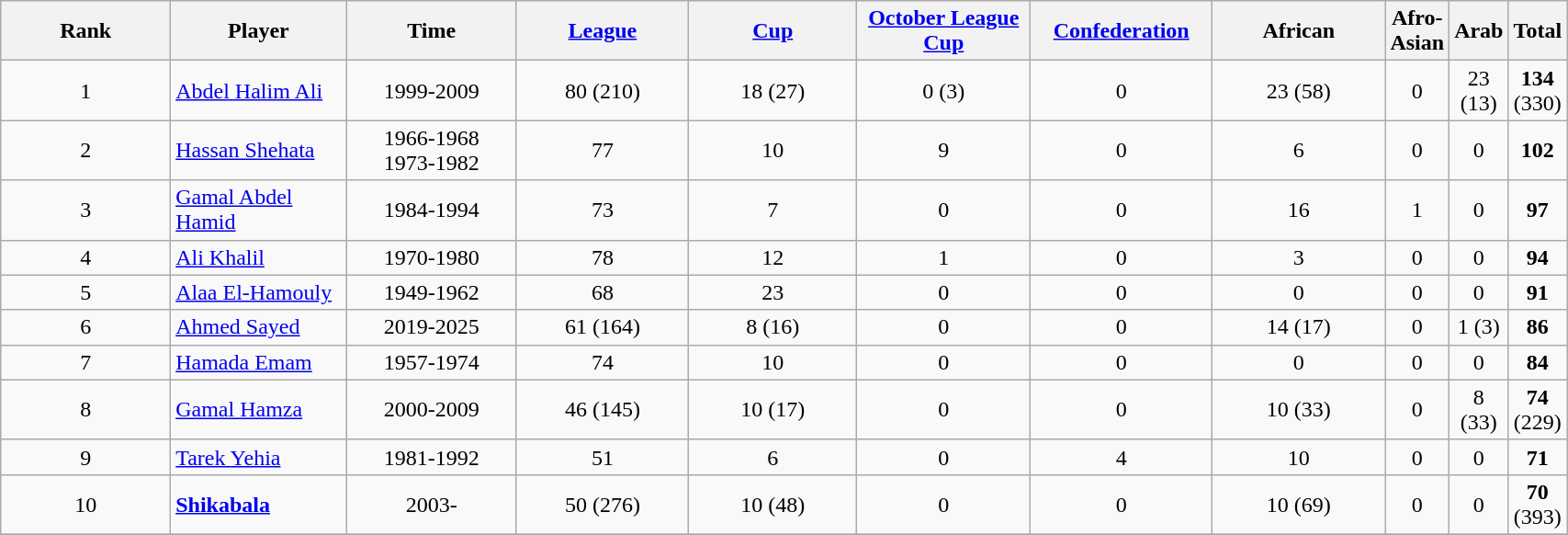<table class="wikitable sortable" style="text-align: center;" width=90%;>
<tr>
<th width=12%>Rank</th>
<th width=12%>Player</th>
<th width=12%>Time</th>
<th width=12%><a href='#'>League</a></th>
<th width=12%><a href='#'>Cup</a></th>
<th width=12%><a href='#'>October League Cup</a></th>
<th width=12%><a href='#'>Confederation</a></th>
<th width=12%>African</th>
<th width=12%>Afro-Asian</th>
<th width=12%>Arab</th>
<th width=16%>Total</th>
</tr>
<tr>
<td>1</td>
<td style="text-align:left;"> <a href='#'>Abdel Halim Ali</a></td>
<td>1999-2009</td>
<td>80 (210)</td>
<td>18 (27)</td>
<td>0 (3)</td>
<td>0</td>
<td>23 (58)</td>
<td>0</td>
<td>23 (13)</td>
<td><strong>134</strong> (330)</td>
</tr>
<tr>
<td>2</td>
<td style="text-align:left;"> <a href='#'>Hassan Shehata</a></td>
<td>1966-1968<br>1973-1982</td>
<td>77</td>
<td>10</td>
<td>9</td>
<td>0</td>
<td>6</td>
<td>0</td>
<td>0</td>
<td><strong>102</strong></td>
</tr>
<tr>
<td>3</td>
<td style="text-align:left;"> <a href='#'>Gamal Abdel Hamid</a></td>
<td>1984-1994</td>
<td>73</td>
<td>7</td>
<td>0</td>
<td>0</td>
<td>16</td>
<td>1</td>
<td>0</td>
<td><strong>97</strong></td>
</tr>
<tr>
<td>4</td>
<td style="text-align:left;"> <a href='#'>Ali Khalil</a></td>
<td>1970-1980</td>
<td>78</td>
<td>12</td>
<td>1</td>
<td>0</td>
<td>3</td>
<td>0</td>
<td>0</td>
<td><strong>94</strong></td>
</tr>
<tr>
<td>5</td>
<td style="text-align:left;"> <a href='#'>Alaa El-Hamouly</a></td>
<td>1949-1962</td>
<td>68</td>
<td>23</td>
<td>0</td>
<td>0</td>
<td>0</td>
<td>0</td>
<td>0</td>
<td><strong>91</strong></td>
</tr>
<tr>
<td>6</td>
<td style="text-align:left;"> <a href='#'>Ahmed Sayed</a></td>
<td>2019-2025</td>
<td>61 (164)</td>
<td>8 (16)</td>
<td>0</td>
<td>0</td>
<td>14 (17)</td>
<td>0</td>
<td>1 (3)</td>
<td><strong>86</strong></td>
</tr>
<tr>
<td>7</td>
<td style="text-align:left;"> <a href='#'>Hamada Emam</a></td>
<td>1957-1974</td>
<td>74</td>
<td>10</td>
<td>0</td>
<td>0</td>
<td>0</td>
<td>0</td>
<td>0</td>
<td><strong>84</strong></td>
</tr>
<tr>
<td>8</td>
<td style="text-align:left;"> <a href='#'>Gamal Hamza</a></td>
<td>2000-2009</td>
<td>46 (145)</td>
<td>10 (17)</td>
<td>0</td>
<td>0</td>
<td>10 (33)</td>
<td>0</td>
<td>8 (33)</td>
<td><strong>74</strong> (229)</td>
</tr>
<tr>
<td>9</td>
<td style="text-align:left;"> <a href='#'>Tarek Yehia</a></td>
<td>1981-1992</td>
<td>51</td>
<td>6</td>
<td>0</td>
<td>4</td>
<td>10</td>
<td>0</td>
<td>0</td>
<td><strong>71</strong></td>
</tr>
<tr>
<td>10</td>
<td style="text-align:left;"> <strong><a href='#'>Shikabala</a></strong></td>
<td>2003-</td>
<td>50 (276)</td>
<td>10 (48)</td>
<td>0</td>
<td>0</td>
<td>10 (69)</td>
<td>0</td>
<td>0</td>
<td><strong>70</strong> (393)</td>
</tr>
<tr>
</tr>
</table>
